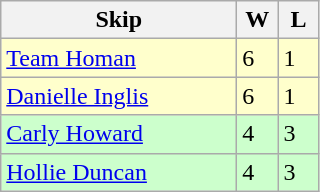<table class=wikitable>
<tr>
<th width=150>Skip</th>
<th width=20>W</th>
<th width=20>L</th>
</tr>
<tr bgcolor=#ffffcc>
<td><a href='#'>Team Homan</a></td>
<td>6</td>
<td>1</td>
</tr>
<tr bgcolor=#ffffcc>
<td><a href='#'>Danielle Inglis</a></td>
<td>6</td>
<td>1</td>
</tr>
<tr bgcolor=#ccffcc>
<td><a href='#'>Carly Howard</a></td>
<td>4</td>
<td>3</td>
</tr>
<tr bgcolor=#ccffcc>
<td><a href='#'>Hollie Duncan</a></td>
<td>4</td>
<td>3</td>
</tr>
</table>
